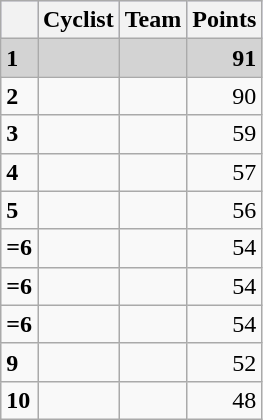<table class="wikitable">
<tr style="background:#ccccff;">
<th></th>
<th>Cyclist</th>
<th>Team</th>
<th>Points</th>
</tr>
<tr style="background:lightgrey">
<td><strong>1</strong></td>
<td><strong></strong></td>
<td><strong></strong></td>
<td align=right><strong>91</strong></td>
</tr>
<tr>
<td><strong>2</strong></td>
<td></td>
<td></td>
<td align=right>90</td>
</tr>
<tr>
<td><strong>3</strong></td>
<td></td>
<td></td>
<td align=right>59</td>
</tr>
<tr>
<td><strong>4</strong></td>
<td></td>
<td></td>
<td align=right>57</td>
</tr>
<tr>
<td><strong>5</strong></td>
<td></td>
<td></td>
<td align=right>56</td>
</tr>
<tr>
<td><strong>=6</strong></td>
<td></td>
<td></td>
<td align=right>54</td>
</tr>
<tr>
<td><strong>=6</strong></td>
<td></td>
<td></td>
<td align=right>54</td>
</tr>
<tr>
<td><strong>=6</strong></td>
<td></td>
<td></td>
<td align=right>54</td>
</tr>
<tr>
<td><strong>9</strong></td>
<td></td>
<td></td>
<td align=right>52</td>
</tr>
<tr>
<td><strong>10</strong></td>
<td></td>
<td></td>
<td align=right>48</td>
</tr>
</table>
